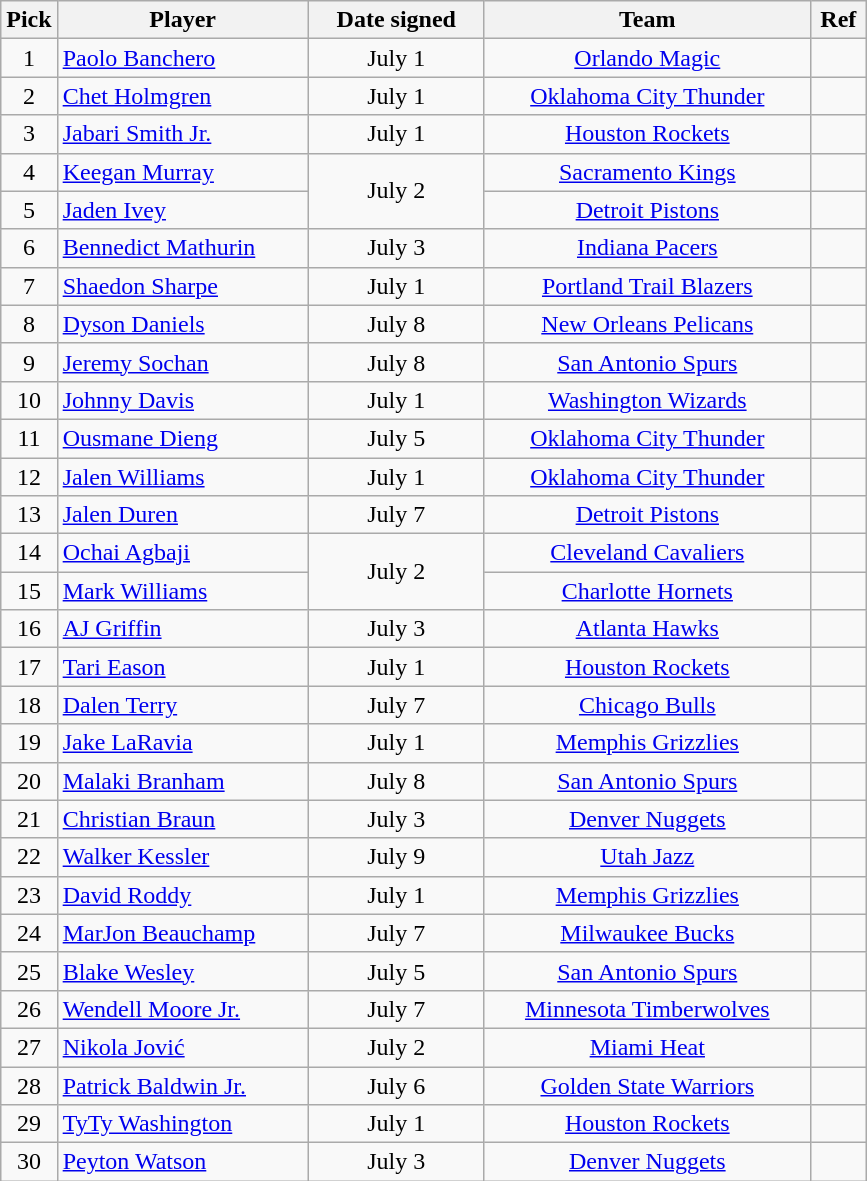<table class="wikitable sortable" style="text-align:left">
<tr>
<th style="width:30px">Pick</th>
<th style="width:160px">Player</th>
<th style="width:110px">Date signed</th>
<th style="width:210px">Team</th>
<th class="unsortable" style="width:30px">Ref</th>
</tr>
<tr>
<td align=center>1</td>
<td><a href='#'>Paolo Banchero</a></td>
<td align=center>July 1</td>
<td align=center><a href='#'>Orlando Magic</a></td>
<td align=center></td>
</tr>
<tr>
<td align=center>2</td>
<td><a href='#'>Chet Holmgren</a></td>
<td align=center>July 1</td>
<td align=center><a href='#'>Oklahoma City Thunder</a></td>
<td align=center></td>
</tr>
<tr>
<td align=center>3</td>
<td><a href='#'>Jabari Smith Jr.</a></td>
<td align=center>July 1</td>
<td align=center><a href='#'>Houston Rockets</a></td>
<td align=center></td>
</tr>
<tr>
<td align=center>4</td>
<td><a href='#'>Keegan Murray</a></td>
<td rowspan=2 align=center>July 2</td>
<td align=center><a href='#'>Sacramento Kings</a></td>
<td align=center></td>
</tr>
<tr>
<td align=center>5</td>
<td><a href='#'>Jaden Ivey</a></td>
<td align=center><a href='#'>Detroit Pistons</a></td>
<td align=center></td>
</tr>
<tr>
<td align=center>6</td>
<td><a href='#'>Bennedict Mathurin</a></td>
<td align=center>July 3</td>
<td align=center><a href='#'>Indiana Pacers</a></td>
<td align=center></td>
</tr>
<tr>
<td align=center>7</td>
<td><a href='#'>Shaedon Sharpe</a></td>
<td align=center>July 1</td>
<td align=center><a href='#'>Portland Trail Blazers</a></td>
<td align=center></td>
</tr>
<tr>
<td align=center>8</td>
<td><a href='#'>Dyson Daniels</a></td>
<td align=center>July 8</td>
<td align=center><a href='#'>New Orleans Pelicans</a></td>
<td align=center></td>
</tr>
<tr>
<td align=center>9</td>
<td><a href='#'>Jeremy Sochan</a></td>
<td align=center>July 8</td>
<td align=center><a href='#'>San Antonio Spurs</a></td>
<td align=center></td>
</tr>
<tr>
<td align=center>10</td>
<td><a href='#'>Johnny Davis</a></td>
<td align=center>July 1</td>
<td align=center><a href='#'>Washington Wizards</a></td>
<td align=center></td>
</tr>
<tr>
<td align=center>11</td>
<td><a href='#'>Ousmane Dieng</a></td>
<td align=center>July 5</td>
<td align=center><a href='#'>Oklahoma City Thunder</a><br></td>
<td align=center></td>
</tr>
<tr>
<td align=center>12</td>
<td><a href='#'>Jalen Williams</a></td>
<td align=center>July 1</td>
<td align=center><a href='#'>Oklahoma City Thunder</a></td>
<td align=center></td>
</tr>
<tr>
<td align=center>13</td>
<td><a href='#'>Jalen Duren</a></td>
<td align=center>July 7</td>
<td align=center><a href='#'>Detroit Pistons</a><br></td>
<td align=center></td>
</tr>
<tr>
<td align=center>14</td>
<td><a href='#'>Ochai Agbaji</a></td>
<td rowspan=2 align=center>July 2</td>
<td align=center><a href='#'>Cleveland Cavaliers</a></td>
<td align=center></td>
</tr>
<tr>
<td align=center>15</td>
<td><a href='#'>Mark Williams</a></td>
<td align=center><a href='#'>Charlotte Hornets</a></td>
<td align=center></td>
</tr>
<tr>
<td align=center>16</td>
<td><a href='#'>AJ Griffin</a></td>
<td align=center>July 3</td>
<td align=center><a href='#'>Atlanta Hawks</a></td>
<td align=center></td>
</tr>
<tr>
<td align=center>17</td>
<td><a href='#'>Tari Eason</a></td>
<td align=center>July 1</td>
<td align=center><a href='#'>Houston Rockets</a></td>
<td align=center></td>
</tr>
<tr>
<td align=center>18</td>
<td><a href='#'>Dalen Terry</a></td>
<td align=center>July 7</td>
<td align=center><a href='#'>Chicago Bulls</a></td>
<td align=center></td>
</tr>
<tr>
<td align=center>19</td>
<td><a href='#'>Jake LaRavia</a></td>
<td align=center>July 1</td>
<td align=center><a href='#'>Memphis Grizzlies</a><br></td>
<td align=center></td>
</tr>
<tr>
<td align=center>20</td>
<td><a href='#'>Malaki Branham</a></td>
<td align=center>July 8</td>
<td align=center><a href='#'>San Antonio Spurs</a></td>
<td align=center></td>
</tr>
<tr>
<td align=center>21</td>
<td><a href='#'>Christian Braun</a></td>
<td align=center>July 3</td>
<td align=center><a href='#'>Denver Nuggets</a></td>
<td align=center></td>
</tr>
<tr>
<td align=center>22</td>
<td><a href='#'>Walker Kessler</a></td>
<td align=center>July 9</td>
<td align=center><a href='#'>Utah Jazz</a><br></td>
<td align=center></td>
</tr>
<tr>
<td align=center>23</td>
<td><a href='#'>David Roddy</a></td>
<td align=center>July 1</td>
<td align=center><a href='#'>Memphis Grizzlies</a><br></td>
<td align=center></td>
</tr>
<tr>
<td align=center>24</td>
<td><a href='#'>MarJon Beauchamp</a></td>
<td align=center>July 7</td>
<td align=center><a href='#'>Milwaukee Bucks</a></td>
<td align=center></td>
</tr>
<tr>
<td align=center>25</td>
<td><a href='#'>Blake Wesley</a></td>
<td align=center>July 5</td>
<td align=center><a href='#'>San Antonio Spurs</a></td>
<td align=center></td>
</tr>
<tr>
<td align=center>26</td>
<td><a href='#'>Wendell Moore Jr.</a></td>
<td align=center>July 7</td>
<td align=center><a href='#'>Minnesota Timberwolves</a><br></td>
<td align=center></td>
</tr>
<tr>
<td align=center>27</td>
<td><a href='#'>Nikola Jović</a></td>
<td align=center>July 2</td>
<td align=center><a href='#'>Miami Heat</a></td>
<td align=center></td>
</tr>
<tr>
<td align=center>28</td>
<td><a href='#'>Patrick Baldwin Jr.</a></td>
<td align=center>July 6</td>
<td align=center><a href='#'>Golden State Warriors</a></td>
<td align=center></td>
</tr>
<tr>
<td align=center>29</td>
<td><a href='#'>TyTy Washington</a></td>
<td align=center>July 1</td>
<td align=center><a href='#'>Houston Rockets</a><br></td>
<td align=center></td>
</tr>
<tr>
<td align=center>30</td>
<td><a href='#'>Peyton Watson</a></td>
<td align=center>July 3</td>
<td align=center><a href='#'>Denver Nuggets</a><br></td>
<td align=center></td>
</tr>
</table>
